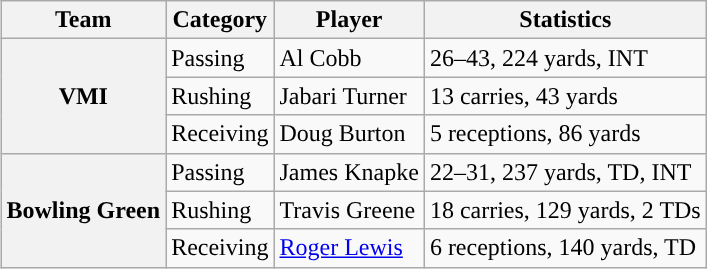<table class="wikitable" style="float:right">
<tr>
<th>Team</th>
<th>Category</th>
<th>Player</th>
<th>Statistics</th>
</tr>
<tr>
<th rowspan=3>VMI</th>
<td>Passing</td>
<td>Al Cobb</td>
<td>26–43, 224 yards, INT</td>
</tr>
<tr>
<td>Rushing</td>
<td>Jabari Turner</td>
<td>13 carries, 43 yards</td>
</tr>
<tr>
<td>Receiving</td>
<td>Doug Burton</td>
<td>5 receptions, 86 yards</td>
</tr>
<tr>
<th rowspan=3>Bowling Green</th>
<td>Passing</td>
<td>James Knapke</td>
<td>22–31, 237 yards, TD, INT</td>
</tr>
<tr>
<td>Rushing</td>
<td>Travis Greene</td>
<td>18 carries, 129 yards, 2 TDs</td>
</tr>
<tr>
<td>Receiving</td>
<td><a href='#'>Roger Lewis</a></td>
<td>6 receptions, 140 yards, TD</td>
</tr>
</table>
